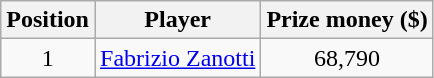<table class=wikitable>
<tr>
<th>Position</th>
<th>Player</th>
<th>Prize money ($)</th>
</tr>
<tr>
<td align=center>1</td>
<td> <a href='#'>Fabrizio Zanotti</a></td>
<td align=center>68,790</td>
</tr>
</table>
